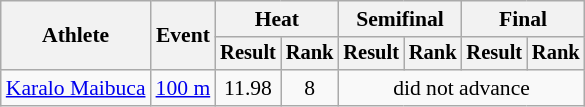<table class="wikitable" style="font-size:90%">
<tr>
<th rowspan=2>Athlete</th>
<th rowspan=2>Event</th>
<th colspan=2>Heat</th>
<th colspan=2>Semifinal</th>
<th colspan=2>Final</th>
</tr>
<tr style="font-size:95%">
<th>Result</th>
<th>Rank</th>
<th>Result</th>
<th>Rank</th>
<th>Result</th>
<th>Rank</th>
</tr>
<tr align=center>
<td align=left><a href='#'>Karalo Maibuca</a></td>
<td align=left><a href='#'>100 m</a></td>
<td>11.98</td>
<td>8</td>
<td colspan=4>did not advance</td>
</tr>
</table>
